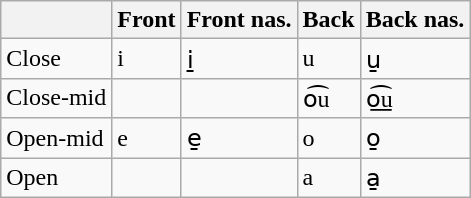<table class="wikitable">
<tr>
<th></th>
<th>Front</th>
<th>Front nas.</th>
<th>Back</th>
<th>Back nas.</th>
</tr>
<tr>
<td>Close</td>
<td>i</td>
<td>i̱</td>
<td>u</td>
<td>u̱</td>
</tr>
<tr>
<td>Close-mid</td>
<td></td>
<td></td>
<td>o͡u</td>
<td>o͟͡u</td>
</tr>
<tr>
<td>Open-mid</td>
<td>e</td>
<td>e̱</td>
<td>o</td>
<td>o̱</td>
</tr>
<tr>
<td>Open</td>
<td></td>
<td></td>
<td>a</td>
<td>a̱</td>
</tr>
</table>
